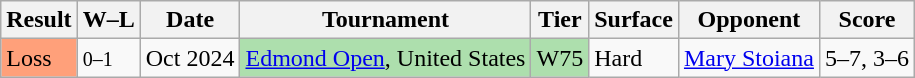<table class="sortable wikitable">
<tr>
<th>Result</th>
<th class="unsortable">W–L</th>
<th>Date</th>
<th>Tournament</th>
<th>Tier</th>
<th>Surface</th>
<th>Opponent</th>
<th class="unsortable">Score</th>
</tr>
<tr>
<td style="background:#ffa07a;">Loss</td>
<td><small>0–1</small></td>
<td>Oct 2024</td>
<td style="background:#addfad;"><a href='#'>Edmond Open</a>, United States</td>
<td style="background:#addfad;">W75</td>
<td>Hard</td>
<td> <a href='#'>Mary Stoiana</a></td>
<td>5–7, 3–6</td>
</tr>
</table>
